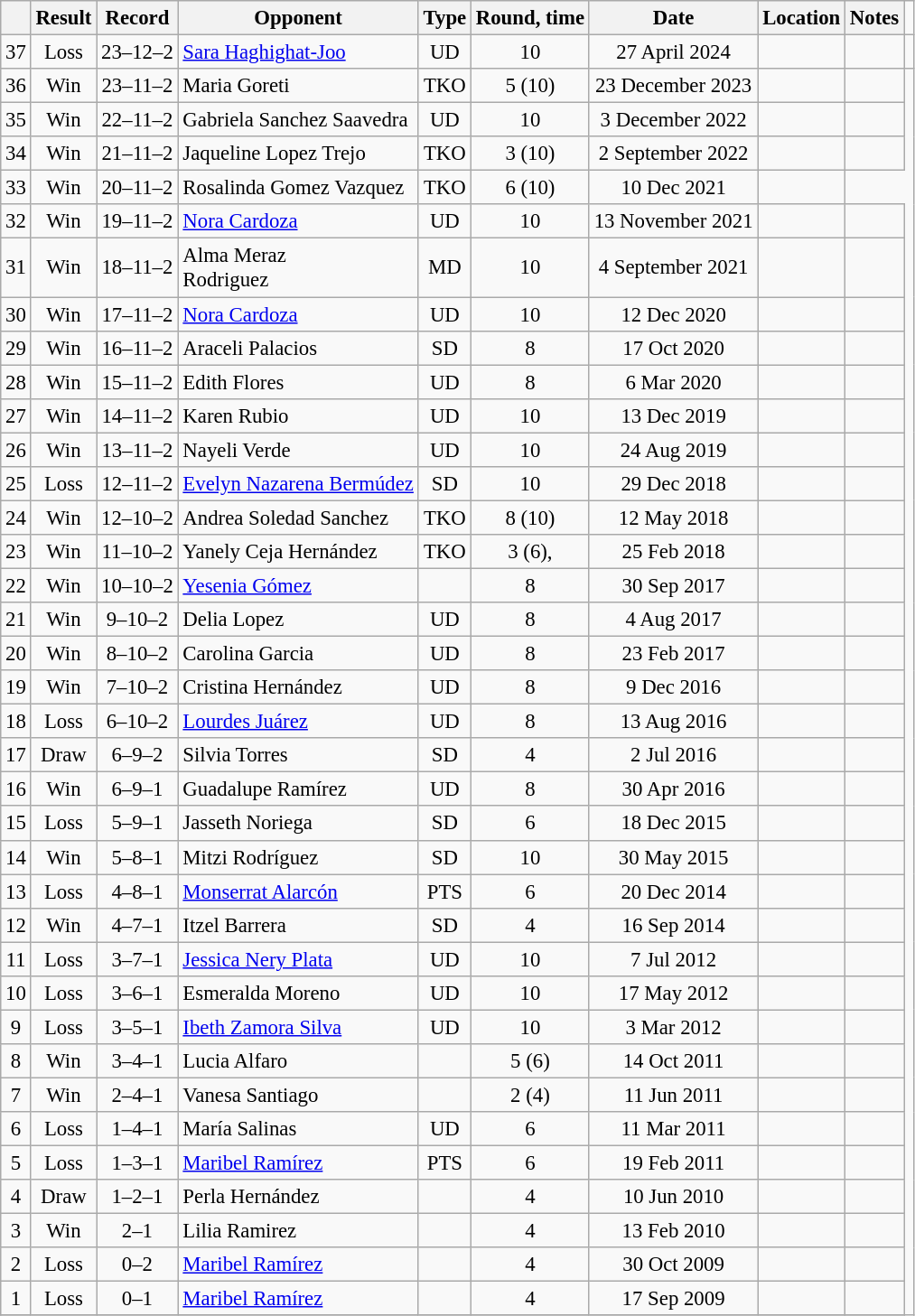<table class="wikitable" style="text-align:center; font-size:95%">
<tr>
<th></th>
<th>Result</th>
<th>Record</th>
<th>Opponent</th>
<th>Type</th>
<th>Round, time</th>
<th>Date</th>
<th>Location</th>
<th>Notes</th>
</tr>
<tr>
<td>37</td>
<td>Loss</td>
<td>23–12–2</td>
<td align=left> <a href='#'>Sara Haghighat-Joo</a></td>
<td>UD</td>
<td>10</td>
<td>27 April 2024</td>
<td align=left></td>
<td align=left></td>
<td></td>
</tr>
<tr>
<td>36</td>
<td>Win</td>
<td>23–11–2</td>
<td align=left> Maria Goreti</td>
<td>TKO</td>
<td>5 (10)</td>
<td>23 December 2023</td>
<td align=left></td>
<td></td>
</tr>
<tr>
<td>35</td>
<td>Win</td>
<td>22–11–2</td>
<td align=left> Gabriela Sanchez Saavedra</td>
<td>UD</td>
<td>10</td>
<td>3 December 2022</td>
<td align=left></td>
<td align=left></td>
</tr>
<tr>
<td>34</td>
<td>Win</td>
<td>21–11–2</td>
<td align=left> Jaqueline Lopez Trejo</td>
<td>TKO</td>
<td>3 (10)</td>
<td>2 September 2022</td>
<td align=left></td>
<td></td>
</tr>
<tr>
<td>33</td>
<td>Win</td>
<td>20–11–2</td>
<td align=left> Rosalinda Gomez Vazquez</td>
<td>TKO</td>
<td>6 (10)</td>
<td>10 Dec 2021</td>
<td align=left></td>
</tr>
<tr>
<td>32</td>
<td>Win</td>
<td>19–11–2</td>
<td align=left> <a href='#'>Nora Cardoza</a></td>
<td>UD</td>
<td>10</td>
<td>13 November 2021</td>
<td align=left></td>
<td></td>
</tr>
<tr>
<td>31</td>
<td>Win</td>
<td>18–11–2</td>
<td align=left> Alma Meraz<br>Rodriguez</td>
<td>MD</td>
<td>10</td>
<td>4 September 2021</td>
<td align=left></td>
<td align=left></td>
</tr>
<tr>
<td>30</td>
<td>Win</td>
<td>17–11–2</td>
<td align=left> <a href='#'>Nora Cardoza</a></td>
<td>UD</td>
<td>10</td>
<td>12 Dec 2020</td>
<td align=left></td>
<td align=left></td>
</tr>
<tr>
<td>29</td>
<td>Win</td>
<td>16–11–2</td>
<td align=left> Araceli Palacios</td>
<td>SD</td>
<td>8</td>
<td>17 Oct 2020</td>
<td align=left></td>
<td></td>
</tr>
<tr>
<td>28</td>
<td>Win</td>
<td>15–11–2</td>
<td align=left> Edith Flores</td>
<td>UD</td>
<td>8</td>
<td>6 Mar 2020</td>
<td align=left></td>
<td></td>
</tr>
<tr>
<td>27</td>
<td>Win</td>
<td>14–11–2</td>
<td align=left> Karen Rubio</td>
<td>UD</td>
<td>10</td>
<td>13 Dec 2019</td>
<td align=left></td>
<td align=left></td>
</tr>
<tr>
<td>26</td>
<td>Win</td>
<td>13–11–2</td>
<td align=left> Nayeli Verde</td>
<td>UD</td>
<td>10</td>
<td>24 Aug 2019</td>
<td align=left></td>
<td align=left></td>
</tr>
<tr>
<td>25</td>
<td>Loss</td>
<td>12–11–2</td>
<td align=left> <a href='#'>Evelyn Nazarena Bermúdez</a></td>
<td>SD</td>
<td>10</td>
<td>29 Dec 2018</td>
<td align=left></td>
<td align=left></td>
</tr>
<tr>
<td>24</td>
<td>Win</td>
<td>12–10–2</td>
<td align=left> Andrea Soledad Sanchez</td>
<td>TKO</td>
<td>8 (10)</td>
<td>12 May 2018</td>
<td align=left></td>
<td align=left></td>
</tr>
<tr>
<td>23</td>
<td>Win</td>
<td>11–10–2</td>
<td align=left> Yanely Ceja Hernández</td>
<td>TKO</td>
<td>3 (6), </td>
<td>25 Feb 2018</td>
<td align=left></td>
<td></td>
</tr>
<tr>
<td>22</td>
<td>Win</td>
<td>10–10–2</td>
<td align=left> <a href='#'>Yesenia Gómez</a></td>
<td></td>
<td>8</td>
<td>30 Sep 2017</td>
<td align=left></td>
<td></td>
</tr>
<tr>
<td>21</td>
<td>Win</td>
<td>9–10–2</td>
<td align=left> Delia Lopez</td>
<td>UD</td>
<td>8</td>
<td>4 Aug 2017</td>
<td align=left></td>
<td></td>
</tr>
<tr>
<td>20</td>
<td>Win</td>
<td>8–10–2</td>
<td align=left> Carolina Garcia</td>
<td>UD</td>
<td>8</td>
<td>23 Feb 2017</td>
<td align=left></td>
<td></td>
</tr>
<tr>
<td>19</td>
<td>Win</td>
<td>7–10–2</td>
<td align=left> Cristina Hernández</td>
<td>UD</td>
<td>8</td>
<td>9 Dec 2016</td>
<td align=left></td>
<td></td>
</tr>
<tr>
<td>18</td>
<td>Loss</td>
<td>6–10–2</td>
<td align=left> <a href='#'>Lourdes Juárez</a></td>
<td>UD</td>
<td>8</td>
<td>13 Aug 2016</td>
<td align=left></td>
<td></td>
</tr>
<tr>
<td>17</td>
<td>Draw</td>
<td>6–9–2</td>
<td align=left> Silvia Torres</td>
<td>SD</td>
<td>4</td>
<td>2 Jul 2016</td>
<td align=left></td>
<td></td>
</tr>
<tr>
<td>16</td>
<td>Win</td>
<td>6–9–1</td>
<td align=left> Guadalupe Ramírez</td>
<td>UD</td>
<td>8</td>
<td>30 Apr 2016</td>
<td align=left></td>
<td></td>
</tr>
<tr>
<td>15</td>
<td>Loss</td>
<td>5–9–1</td>
<td align=left> Jasseth Noriega</td>
<td>SD</td>
<td>6</td>
<td>18 Dec 2015</td>
<td align=left></td>
<td></td>
</tr>
<tr>
<td>14</td>
<td>Win</td>
<td>5–8–1</td>
<td align=left> Mitzi Rodríguez</td>
<td>SD</td>
<td>10</td>
<td>30 May 2015</td>
<td align=left></td>
<td align=left></td>
</tr>
<tr>
<td>13</td>
<td>Loss</td>
<td>4–8–1</td>
<td align=left> <a href='#'>Monserrat Alarcón</a></td>
<td>PTS</td>
<td>6</td>
<td>20 Dec 2014</td>
<td align=left></td>
<td></td>
</tr>
<tr>
<td>12</td>
<td>Win</td>
<td>4–7–1</td>
<td align=left> Itzel Barrera</td>
<td>SD</td>
<td>4</td>
<td>16 Sep 2014</td>
<td align=left></td>
<td></td>
</tr>
<tr>
<td>11</td>
<td>Loss</td>
<td>3–7–1</td>
<td align=left> <a href='#'>Jessica Nery Plata</a></td>
<td>UD</td>
<td>10</td>
<td>7 Jul 2012</td>
<td align=left></td>
<td align=left></td>
</tr>
<tr>
<td>10</td>
<td>Loss</td>
<td>3–6–1</td>
<td align=left> Esmeralda Moreno</td>
<td>UD</td>
<td>10</td>
<td>17 May 2012</td>
<td align=left></td>
<td align=left></td>
</tr>
<tr>
<td>9</td>
<td>Loss</td>
<td>3–5–1</td>
<td align=left> <a href='#'>Ibeth Zamora Silva</a></td>
<td>UD</td>
<td>10</td>
<td>3 Mar 2012</td>
<td align=left></td>
<td align=left></td>
</tr>
<tr>
<td>8</td>
<td>Win</td>
<td>3–4–1</td>
<td align=left> Lucia Alfaro</td>
<td></td>
<td>5 (6)</td>
<td>14 Oct 2011</td>
<td align=left></td>
<td></td>
</tr>
<tr>
<td>7</td>
<td>Win</td>
<td>2–4–1</td>
<td align=left> Vanesa Santiago</td>
<td></td>
<td>2 (4)</td>
<td>11 Jun 2011</td>
<td align=left></td>
<td></td>
</tr>
<tr>
<td>6</td>
<td>Loss</td>
<td>1–4–1</td>
<td align=left> María Salinas</td>
<td>UD</td>
<td>6</td>
<td>11 Mar 2011</td>
<td align=left></td>
<td></td>
</tr>
<tr>
<td>5</td>
<td>Loss</td>
<td>1–3–1</td>
<td align=left> <a href='#'>Maribel Ramírez</a></td>
<td>PTS</td>
<td>6</td>
<td>19 Feb 2011</td>
<td align=left></td>
<td></td>
</tr>
<tr>
<td>4</td>
<td>Draw</td>
<td>1–2–1</td>
<td align=left> Perla Hernández</td>
<td></td>
<td>4</td>
<td>10 Jun 2010</td>
<td align=left></td>
<td></td>
</tr>
<tr>
<td>3</td>
<td>Win</td>
<td>2–1</td>
<td align=left> Lilia Ramirez</td>
<td></td>
<td>4</td>
<td>13 Feb 2010</td>
<td align=left></td>
<td></td>
</tr>
<tr>
<td>2</td>
<td>Loss</td>
<td>0–2</td>
<td align=left> <a href='#'>Maribel Ramírez</a></td>
<td></td>
<td>4</td>
<td>30 Oct 2009</td>
<td align=left></td>
<td></td>
</tr>
<tr>
<td>1</td>
<td>Loss</td>
<td>0–1</td>
<td align=left> <a href='#'>Maribel Ramírez</a></td>
<td></td>
<td>4</td>
<td>17 Sep 2009</td>
<td align=left></td>
<td></td>
</tr>
<tr>
</tr>
</table>
